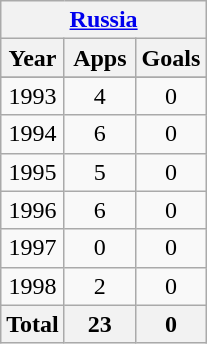<table class="wikitable" style="text-align:center">
<tr>
<th colspan=3><a href='#'>Russia</a></th>
</tr>
<tr>
<th>Year</th>
<th width="40">Apps</th>
<th width="40">Goals</th>
</tr>
<tr>
</tr>
<tr>
<td>1993</td>
<td>4</td>
<td>0</td>
</tr>
<tr>
<td>1994</td>
<td>6</td>
<td>0</td>
</tr>
<tr>
<td>1995</td>
<td>5</td>
<td>0</td>
</tr>
<tr>
<td>1996</td>
<td>6</td>
<td>0</td>
</tr>
<tr>
<td>1997</td>
<td>0</td>
<td>0</td>
</tr>
<tr>
<td>1998</td>
<td>2</td>
<td>0</td>
</tr>
<tr>
<th>Total</th>
<th>23</th>
<th>0</th>
</tr>
</table>
